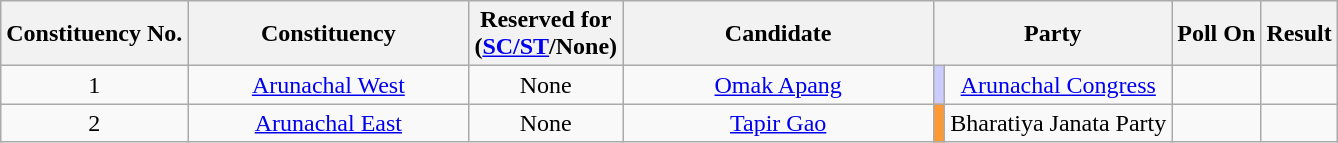<table class="wikitable sortable" style="text-align:center">
<tr>
<th>Constituency No.</th>
<th style="width:180px;">Constituency</th>
<th>Reserved for<br>(<a href='#'>SC/ST</a>/None)</th>
<th style="width:200px;">Candidate</th>
<th colspan="2">Party</th>
<th>Poll On</th>
<th>Result</th>
</tr>
<tr>
<td style="text-align:center;">1</td>
<td><a href='#'>Arunachal West</a></td>
<td>None</td>
<td><a href='#'>Omak Apang</a></td>
<td bgcolor=#CCCCFF></td>
<td><a href='#'>Arunachal Congress</a></td>
<td></td>
<td></td>
</tr>
<tr>
<td style="text-align:center;">2</td>
<td><a href='#'>Arunachal East</a></td>
<td>None</td>
<td><a href='#'>Tapir Gao</a></td>
<td bgcolor=#FF9933></td>
<td>Bharatiya Janata Party</td>
<td></td>
<td></td>
</tr>
</table>
